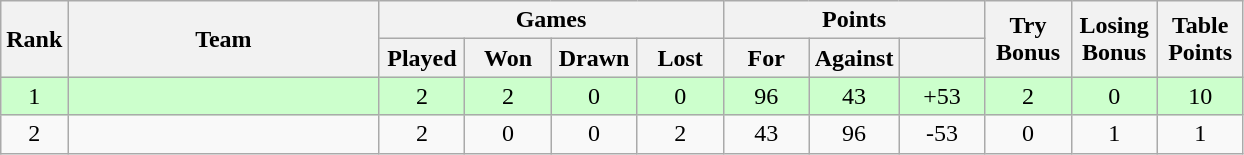<table class="wikitable"  style="text-align: center;">
<tr>
<th rowspan="2" width="20">Rank</th>
<th rowspan="2" width="200">Team</th>
<th colspan="4">Games</th>
<th colspan="3">Points</th>
<th rowspan="2" width="50">Try Bonus</th>
<th rowspan="2" width="50">Losing Bonus</th>
<th rowspan="2" width="50">Table Points</th>
</tr>
<tr>
<th width="50">Played</th>
<th width="50">Won</th>
<th width="50">Drawn</th>
<th width="50">Lost</th>
<th width="50">For</th>
<th width="50">Against</th>
<th width="50"></th>
</tr>
<tr bgcolor=ccffcc>
<td>1</td>
<td align="left"></td>
<td>2</td>
<td>2</td>
<td>0</td>
<td>0</td>
<td>96</td>
<td>43</td>
<td>+53</td>
<td>2</td>
<td>0</td>
<td>10</td>
</tr>
<tr>
<td>2</td>
<td align="left"></td>
<td>2</td>
<td>0</td>
<td>0</td>
<td>2</td>
<td>43</td>
<td>96</td>
<td>-53</td>
<td>0</td>
<td>1</td>
<td>1</td>
</tr>
</table>
